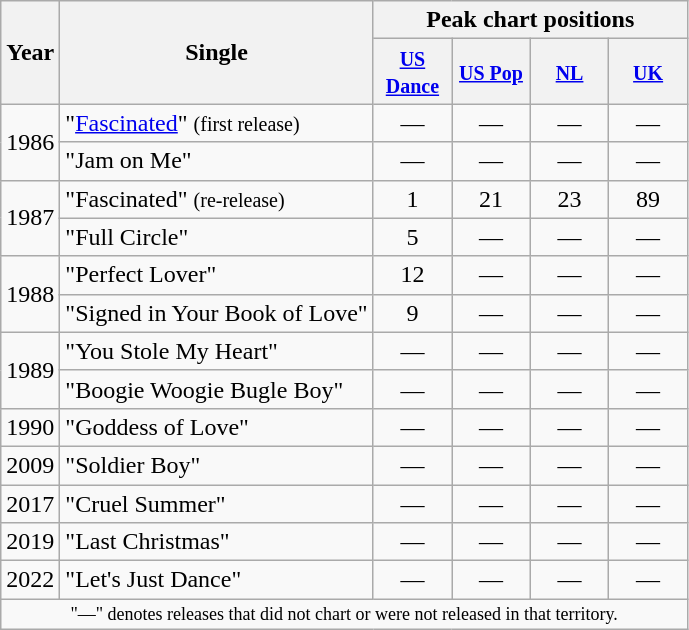<table class="wikitable">
<tr>
<th scope="col" rowspan="2">Year</th>
<th scope="col" rowspan="2">Single</th>
<th scope="col" colspan="4">Peak chart positions</th>
</tr>
<tr>
<th style="width:45px;"><small><a href='#'>US Dance</a></small><br></th>
<th style="width:45px;"><small><a href='#'>US Pop</a></small><br></th>
<th style="width:45px;"><small><a href='#'>NL</a></small><br></th>
<th style="width:45px;"><small><a href='#'>UK</a></small><br></th>
</tr>
<tr>
<td rowspan="2">1986</td>
<td>"<a href='#'>Fascinated</a>" <small>(first release)</small></td>
<td align=center>—</td>
<td align=center>—</td>
<td align=center>—</td>
<td align=center>—</td>
</tr>
<tr>
<td>"Jam on Me"</td>
<td align=center>—</td>
<td align=center>—</td>
<td align=center>―</td>
<td align=center>―</td>
</tr>
<tr>
<td rowspan="2">1987</td>
<td>"Fascinated" <small>(re-release)</small></td>
<td align=center>1</td>
<td align=center>21</td>
<td align=center>23</td>
<td align=center>89</td>
</tr>
<tr>
<td>"Full Circle"</td>
<td align=center>5</td>
<td align=center>―</td>
<td align=center>―</td>
<td align=center>―</td>
</tr>
<tr>
<td rowspan="2">1988</td>
<td>"Perfect Lover"</td>
<td align=center>12</td>
<td align=center>—</td>
<td align=center>―</td>
<td align=center>—</td>
</tr>
<tr>
<td>"Signed in Your Book of Love"</td>
<td align=center>9</td>
<td align=center>—</td>
<td align=center>―</td>
<td align=center>—</td>
</tr>
<tr>
<td rowspan="2">1989</td>
<td>"You Stole My Heart"</td>
<td align=center>—</td>
<td align=center>—</td>
<td align=center>―</td>
<td align=center>—</td>
</tr>
<tr>
<td>"Boogie Woogie Bugle Boy"</td>
<td align=center>―</td>
<td align=center>—</td>
<td align=center>—</td>
<td align=center>―</td>
</tr>
<tr>
<td rowspan="1">1990</td>
<td>"Goddess of Love"</td>
<td align=center>―</td>
<td align=center>—</td>
<td align=center>—</td>
<td align=center>―</td>
</tr>
<tr>
<td rowspan="1">2009</td>
<td>"Soldier Boy"</td>
<td align=center>―</td>
<td align=center>—</td>
<td align=center>―</td>
<td align=center>―</td>
</tr>
<tr>
<td rowspan="1">2017</td>
<td>"Cruel Summer"</td>
<td align=center>―</td>
<td align=center>―</td>
<td align=center>―</td>
<td align=center>—</td>
</tr>
<tr>
<td rowspan="1">2019</td>
<td>"Last Christmas"</td>
<td align=center>―</td>
<td align=center>―</td>
<td align=center>―</td>
<td align=center>—</td>
</tr>
<tr>
<td rowspan="1">2022</td>
<td>"Let's Just Dance"</td>
<td align=center>―</td>
<td align=center>―</td>
<td align=center>―</td>
<td align=center>—</td>
</tr>
<tr>
<td colspan="6" style="text-align:center; font-size:9pt;">"—" denotes releases that did not chart or were not released in that territory.</td>
</tr>
</table>
